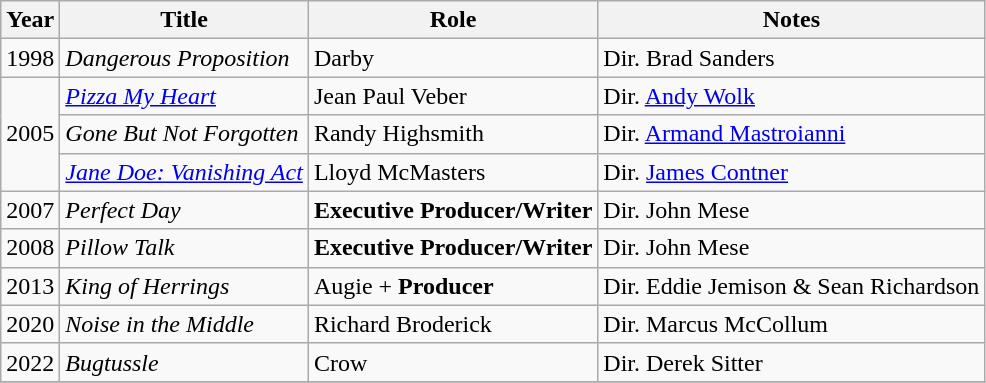<table class="wikitable">
<tr>
<th>Year</th>
<th>Title</th>
<th>Role</th>
<th>Notes</th>
</tr>
<tr>
<td>1998</td>
<td><em>Dangerous Proposition</em></td>
<td>Darby</td>
<td>Dir. Brad Sanders</td>
</tr>
<tr>
<td rowspan="3">2005</td>
<td><em><a href='#'>Pizza My Heart</a></em></td>
<td>Jean Paul Veber</td>
<td>Dir. <a href='#'>Andy Wolk</a></td>
</tr>
<tr>
<td><em>Gone But Not Forgotten</em></td>
<td>Randy Highsmith</td>
<td>Dir. <a href='#'>Armand Mastroianni</a></td>
</tr>
<tr>
<td><em><a href='#'>Jane Doe: Vanishing Act</a></em></td>
<td>Lloyd McMasters</td>
<td>Dir. <a href='#'>James Contner</a></td>
</tr>
<tr>
<td>2007</td>
<td><em>Perfect Day</em></td>
<td><strong>Executive Producer/Writer</strong></td>
<td>Dir. John Mese</td>
</tr>
<tr>
<td>2008</td>
<td><em>Pillow Talk</em></td>
<td><strong>Executive Producer/Writer</strong></td>
<td>Dir. John Mese</td>
</tr>
<tr>
<td>2013</td>
<td><em>King of Herrings</em></td>
<td>Augie + <strong>Producer</strong></td>
<td>Dir. Eddie Jemison & Sean Richardson</td>
</tr>
<tr>
<td>2020</td>
<td><em>Noise in the Middle</em></td>
<td>Richard Broderick</td>
<td>Dir. Marcus McCollum</td>
</tr>
<tr>
<td>2022</td>
<td><em>Bugtussle</em></td>
<td>Crow</td>
<td>Dir. Derek Sitter</td>
</tr>
<tr>
</tr>
</table>
